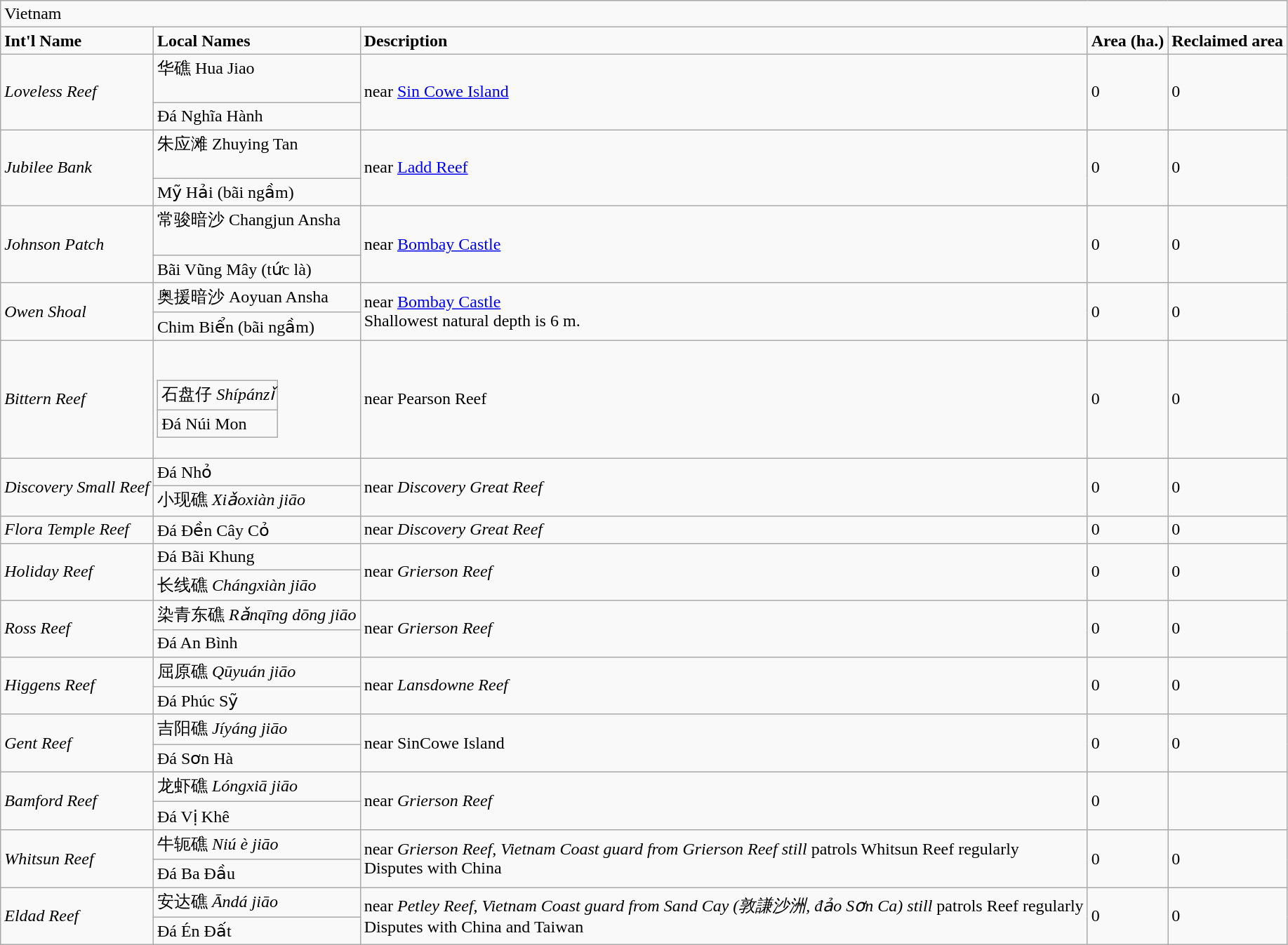<table class="wikitable">
<tr>
<td colspan="5">Vietnam</td>
</tr>
<tr>
<td><strong>Int'l Name</strong></td>
<td><strong>Local Names</strong></td>
<td><strong>Description</strong></td>
<td><strong>Area (ha.)</strong></td>
<td><strong>Reclaimed area</strong></td>
</tr>
<tr>
<td rowspan="2"><em>Loveless Reef</em></td>
<td> 华礁 Hua Jiao<br><br></td>
<td rowspan="2">near  <a href='#'>Sin Cowe Island</a></td>
<td rowspan="2">0</td>
<td rowspan="2">0</td>
</tr>
<tr>
<td> Đá Nghĩa Hành</td>
</tr>
<tr>
<td rowspan="2"><em>Jubilee Bank</em></td>
<td> 朱应滩 Zhuying Tan<br><br></td>
<td rowspan="2">near  <a href='#'>Ladd Reef</a></td>
<td rowspan="2">0</td>
<td rowspan="2">0</td>
</tr>
<tr>
<td> Mỹ Hải (bãi ngầm)</td>
</tr>
<tr>
<td rowspan="2"><em>Johnson Patch</em></td>
<td> 常骏暗沙 Changjun Ansha<br><br></td>
<td rowspan="2">near  <a href='#'>Bombay Castle</a><br></td>
<td rowspan="2">0</td>
<td rowspan="2">0</td>
</tr>
<tr>
<td> Bãi Vũng Mây (tức là)</td>
</tr>
<tr>
<td rowspan="2"><em>Owen Shoal</em></td>
<td> 奥援暗沙 Aoyuan Ansha</td>
<td rowspan="2">near  <a href='#'>Bombay Castle</a><br>Shallowest natural depth is 6 m.<br></td>
<td rowspan="2">0</td>
<td rowspan="2">0</td>
</tr>
<tr>
<td> Chim Biển (bãi ngầm)</td>
</tr>
<tr>
<td><em>Bittern Reef</em></td>
<td><br><table class="wikitable">
<tr>
<td> 石盘仔 <em>Shípánzǐ</em></td>
</tr>
<tr>
<td> Đá Núi Mon</td>
</tr>
</table>
</td>
<td>near  Pearson Reef</td>
<td>0</td>
<td>0</td>
</tr>
<tr>
<td rowspan="2"><em>Discovery Small Reef</em></td>
<td> Đá Nhỏ</td>
<td rowspan="2">near  <em>Discovery Great Reef</em></td>
<td rowspan="2">0</td>
<td rowspan="2">0</td>
</tr>
<tr>
<td>小现礁 <em>Xiǎoxiàn jiāo</em></td>
</tr>
<tr>
<td><em>Flora Temple Reef</em></td>
<td> Đá Đền Cây Cỏ</td>
<td>near  <em>Discovery Great Reef</em></td>
<td>0</td>
<td>0</td>
</tr>
<tr>
<td rowspan="2"><em>Holiday Reef</em></td>
<td> Đá Bãi Khung</td>
<td rowspan="2">near  <em>Grierson Reef</em></td>
<td rowspan="2">0</td>
<td rowspan="2">0</td>
</tr>
<tr>
<td> 长线礁 <em>Chángxiàn jiāo</em></td>
</tr>
<tr>
<td rowspan="2"><em>Ross Reef</em></td>
<td> 染青东礁 <em>Rǎnqīng dōng jiāo</em></td>
<td rowspan="2">near  <em>Grierson Reef</em></td>
<td rowspan="2">0</td>
<td rowspan="2">0</td>
</tr>
<tr>
<td> Đá An Bình</td>
</tr>
<tr>
<td rowspan="2"><em>Higgens Reef</em></td>
<td> 屈原礁 <em>Qūyuán jiāo</em></td>
<td rowspan="2">near  <em>Lansdowne Reef</em></td>
<td rowspan="2">0</td>
<td rowspan="2">0</td>
</tr>
<tr>
<td> Đá Phúc Sỹ</td>
</tr>
<tr>
<td rowspan="2"><em>Gent Reef</em></td>
<td> 吉阳礁 <em>Jíyáng jiāo</em></td>
<td rowspan="2">near  SinCowe Island</td>
<td rowspan="2">0</td>
<td rowspan="2">0</td>
</tr>
<tr>
<td> Đá Sơn Hà</td>
</tr>
<tr>
<td rowspan="2"><em>Bamford Reef</em></td>
<td> 龙虾礁 <em>Lóngxiā jiāo</em></td>
<td rowspan="2">near  <em>Grierson Reef</em></td>
<td rowspan="2">0</td>
<td rowspan="2"></td>
</tr>
<tr>
<td> Đá Vị Khê</td>
</tr>
<tr>
<td rowspan="2"><em>Whitsun Reef</em></td>
<td> 牛轭礁 <em>Niú è jiāo</em></td>
<td rowspan="2">near  <em>Grierson Reef, Vietnam Coast guard from Grierson Reef still</em> patrols Whitsun Reef regularly<br>Disputes with China</td>
<td rowspan="2">0</td>
<td rowspan="2">0</td>
</tr>
<tr>
<td> Đá Ba Đầu</td>
</tr>
<tr>
<td rowspan="2"><em>Eldad Reef</em></td>
<td>  安达礁 <em>Āndá jiāo</em></td>
<td rowspan="2">near  <em>Petley Reef, Vietnam Coast guard from Sand Cay  (敦謙沙洲, đảo Sơn Ca) still</em> patrols  Reef regularly<br>Disputes with China and Taiwan</td>
<td rowspan="2">0</td>
<td rowspan="2">0</td>
</tr>
<tr>
<td> Đá Én Đất</td>
</tr>
</table>
